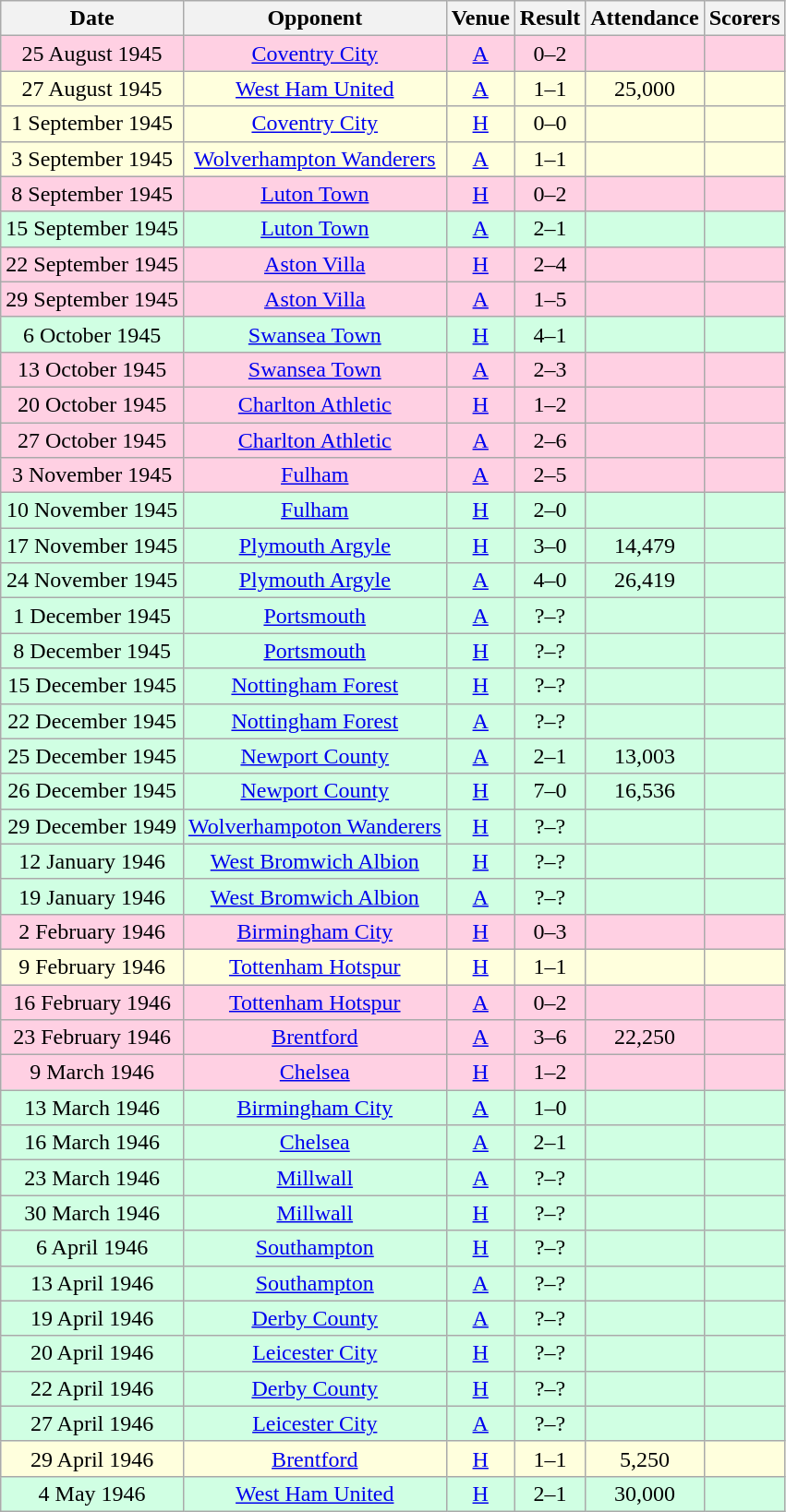<table class="wikitable sortable" style="text-align:center;">
<tr>
<th>Date</th>
<th>Opponent</th>
<th>Venue</th>
<th>Result</th>
<th>Attendance</th>
<th>Scorers</th>
</tr>
<tr style="background:#ffd0e3;">
<td>25 August 1945</td>
<td><a href='#'>Coventry City</a></td>
<td><a href='#'>A</a></td>
<td>0–2</td>
<td></td>
<td></td>
</tr>
<tr style="background:#ffffdd;">
<td>27 August 1945</td>
<td><a href='#'>West Ham United</a></td>
<td><a href='#'>A</a></td>
<td>1–1</td>
<td>25,000</td>
<td></td>
</tr>
<tr style="background:#ffffdd;">
<td>1 September 1945</td>
<td><a href='#'>Coventry City</a></td>
<td><a href='#'>H</a></td>
<td>0–0</td>
<td></td>
<td></td>
</tr>
<tr style="background:#ffffdd;">
<td>3 September 1945</td>
<td><a href='#'>Wolverhampton Wanderers</a></td>
<td><a href='#'>A</a></td>
<td>1–1</td>
<td></td>
<td></td>
</tr>
<tr style="background:#ffd0e3;">
<td>8 September 1945</td>
<td><a href='#'>Luton Town</a></td>
<td><a href='#'>H</a></td>
<td>0–2</td>
<td></td>
<td></td>
</tr>
<tr style="background:#d0ffe3;">
<td>15 September 1945</td>
<td><a href='#'>Luton Town</a></td>
<td><a href='#'>A</a></td>
<td>2–1</td>
<td></td>
<td></td>
</tr>
<tr style="background:#ffd0e3;">
<td>22 September 1945</td>
<td><a href='#'>Aston Villa</a></td>
<td><a href='#'>H</a></td>
<td>2–4</td>
<td></td>
<td></td>
</tr>
<tr style="background:#ffd0e3;">
<td>29 September 1945</td>
<td><a href='#'>Aston Villa</a></td>
<td><a href='#'>A</a></td>
<td>1–5</td>
<td></td>
<td></td>
</tr>
<tr style="background:#d0ffe3;">
<td>6 October 1945</td>
<td><a href='#'>Swansea Town</a></td>
<td><a href='#'>H</a></td>
<td>4–1</td>
<td></td>
<td></td>
</tr>
<tr style="background:#ffd0e3;">
<td>13 October 1945</td>
<td><a href='#'>Swansea Town</a></td>
<td><a href='#'>A</a></td>
<td>2–3</td>
<td></td>
<td></td>
</tr>
<tr style="background:#ffd0e3;">
<td>20 October 1945</td>
<td><a href='#'>Charlton Athletic</a></td>
<td><a href='#'>H</a></td>
<td>1–2</td>
<td></td>
<td></td>
</tr>
<tr style="background:#ffd0e3;">
<td>27 October 1945</td>
<td><a href='#'>Charlton Athletic</a></td>
<td><a href='#'>A</a></td>
<td>2–6</td>
<td></td>
<td></td>
</tr>
<tr style="background:#ffd0e3;">
<td>3 November 1945</td>
<td><a href='#'>Fulham</a></td>
<td><a href='#'>A</a></td>
<td>2–5</td>
<td></td>
<td></td>
</tr>
<tr style="background:#d0ffe3;">
<td>10 November 1945</td>
<td><a href='#'>Fulham</a></td>
<td><a href='#'>H</a></td>
<td>2–0</td>
<td></td>
<td></td>
</tr>
<tr style="background:#d0ffe3;">
<td>17 November 1945</td>
<td><a href='#'>Plymouth Argyle</a></td>
<td><a href='#'>H</a></td>
<td>3–0</td>
<td>14,479</td>
<td></td>
</tr>
<tr style="background:#d0ffe3;">
<td>24 November 1945</td>
<td><a href='#'>Plymouth Argyle</a></td>
<td><a href='#'>A</a></td>
<td>4–0</td>
<td>26,419</td>
<td></td>
</tr>
<tr style="background:#d0ffe3;">
<td>1 December 1945</td>
<td><a href='#'>Portsmouth</a></td>
<td><a href='#'>A</a></td>
<td>?–?</td>
<td></td>
<td></td>
</tr>
<tr style="background:#d0ffe3;">
<td>8 December 1945</td>
<td><a href='#'>Portsmouth</a></td>
<td><a href='#'>H</a></td>
<td>?–?</td>
<td></td>
<td></td>
</tr>
<tr style="background:#d0ffe3;">
<td>15 December 1945</td>
<td><a href='#'>Nottingham Forest</a></td>
<td><a href='#'>H</a></td>
<td>?–?</td>
<td></td>
<td></td>
</tr>
<tr style="background:#d0ffe3;">
<td>22 December 1945</td>
<td><a href='#'>Nottingham Forest</a></td>
<td><a href='#'>A</a></td>
<td>?–?</td>
<td></td>
<td></td>
</tr>
<tr style="background:#d0ffe3;">
<td>25 December 1945</td>
<td><a href='#'>Newport County</a></td>
<td><a href='#'>A</a></td>
<td>2–1</td>
<td>13,003</td>
<td></td>
</tr>
<tr style="background:#d0ffe3;">
<td>26 December 1945</td>
<td><a href='#'>Newport County</a></td>
<td><a href='#'>H</a></td>
<td>7–0</td>
<td>16,536</td>
<td></td>
</tr>
<tr style="background:#d0ffe3;">
<td>29 December 1949</td>
<td><a href='#'>Wolverhampoton Wanderers</a></td>
<td><a href='#'>H</a></td>
<td>?–?</td>
<td></td>
<td></td>
</tr>
<tr style="background:#d0ffe3;">
<td>12 January 1946</td>
<td><a href='#'>West Bromwich Albion</a></td>
<td><a href='#'>H</a></td>
<td>?–?</td>
<td></td>
<td></td>
</tr>
<tr style="background:#d0ffe3;">
<td>19 January 1946</td>
<td><a href='#'>West Bromwich Albion</a></td>
<td><a href='#'>A</a></td>
<td>?–?</td>
<td></td>
<td></td>
</tr>
<tr style="background:#ffd0e3;">
<td>2 February 1946</td>
<td><a href='#'>Birmingham City</a></td>
<td><a href='#'>H</a></td>
<td>0–3</td>
<td></td>
<td></td>
</tr>
<tr style="background:#ffffdd;">
<td>9 February 1946</td>
<td><a href='#'>Tottenham Hotspur</a></td>
<td><a href='#'>H</a></td>
<td>1–1</td>
<td></td>
<td></td>
</tr>
<tr style="background:#ffd0e3;">
<td>16 February 1946</td>
<td><a href='#'>Tottenham Hotspur</a></td>
<td><a href='#'>A</a></td>
<td>0–2</td>
<td></td>
<td></td>
</tr>
<tr style="background:#ffd0e3;">
<td>23 February 1946</td>
<td><a href='#'>Brentford</a></td>
<td><a href='#'>A</a></td>
<td>3–6</td>
<td>22,250</td>
<td></td>
</tr>
<tr style="background:#ffd0e3;">
<td>9 March 1946</td>
<td><a href='#'>Chelsea</a></td>
<td><a href='#'>H</a></td>
<td>1–2</td>
<td></td>
<td></td>
</tr>
<tr style="background:#d0ffe3;">
<td>13 March 1946</td>
<td><a href='#'>Birmingham City</a></td>
<td><a href='#'>A</a></td>
<td>1–0</td>
<td></td>
<td></td>
</tr>
<tr style="background:#d0ffe3;">
<td>16 March 1946</td>
<td><a href='#'>Chelsea</a></td>
<td><a href='#'>A</a></td>
<td>2–1</td>
<td></td>
<td></td>
</tr>
<tr style="background:#d0ffe3;">
<td>23 March 1946</td>
<td><a href='#'>Millwall</a></td>
<td><a href='#'>A</a></td>
<td>?–?</td>
<td></td>
<td></td>
</tr>
<tr style="background:#d0ffe3;">
<td>30 March 1946</td>
<td><a href='#'>Millwall</a></td>
<td><a href='#'>H</a></td>
<td>?–?</td>
<td></td>
<td></td>
</tr>
<tr style="background:#d0ffe3;">
<td>6 April 1946</td>
<td><a href='#'>Southampton</a></td>
<td><a href='#'>H</a></td>
<td>?–?</td>
<td></td>
<td></td>
</tr>
<tr style="background:#d0ffe3;">
<td>13 April 1946</td>
<td><a href='#'>Southampton</a></td>
<td><a href='#'>A</a></td>
<td>?–?</td>
<td></td>
<td></td>
</tr>
<tr style="background:#d0ffe3;">
<td>19 April 1946</td>
<td><a href='#'>Derby County</a></td>
<td><a href='#'>A</a></td>
<td>?–?</td>
<td></td>
<td></td>
</tr>
<tr style="background:#d0ffe3;">
<td>20 April 1946</td>
<td><a href='#'>Leicester City</a></td>
<td><a href='#'>H</a></td>
<td>?–?</td>
<td></td>
<td></td>
</tr>
<tr style="background:#d0ffe3;">
<td>22 April 1946</td>
<td><a href='#'>Derby County</a></td>
<td><a href='#'>H</a></td>
<td>?–?</td>
<td></td>
<td></td>
</tr>
<tr style="background:#d0ffe3;">
<td>27 April 1946</td>
<td><a href='#'>Leicester City</a></td>
<td><a href='#'>A</a></td>
<td>?–?</td>
<td></td>
<td></td>
</tr>
<tr style="background:#ffffdd;">
<td>29 April 1946</td>
<td><a href='#'>Brentford</a></td>
<td><a href='#'>H</a></td>
<td>1–1</td>
<td>5,250</td>
<td></td>
</tr>
<tr style="background:#d0ffe3;">
<td>4 May 1946</td>
<td><a href='#'>West Ham United</a></td>
<td><a href='#'>H</a></td>
<td>2–1</td>
<td>30,000</td>
<td></td>
</tr>
</table>
